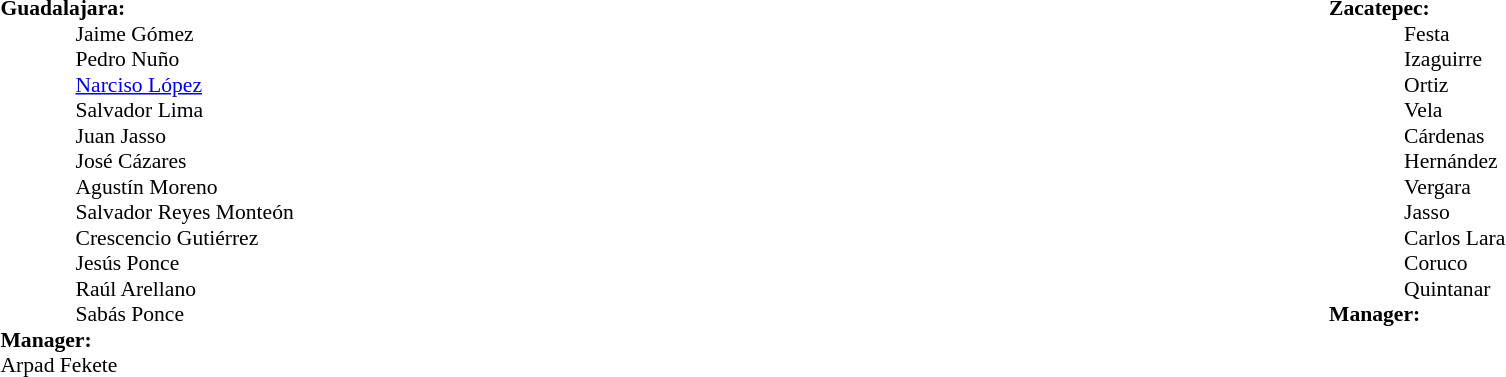<table width="100%">
<tr>
<td valign="top" width="50%"><br><table style="font-size: 90%" cellspacing="0" cellpadding="0">
<tr>
<td colspan="4"><strong>Guadalajara:</strong></td>
</tr>
<tr>
<th width=25></th>
<th width=25></th>
</tr>
<tr>
<td></td>
<td></td>
<td>Jaime Gómez</td>
</tr>
<tr>
<td></td>
<td></td>
<td>Pedro Nuño</td>
</tr>
<tr>
<td></td>
<td></td>
<td><a href='#'>Narciso López</a></td>
</tr>
<tr>
<td></td>
<td></td>
<td>Salvador Lima</td>
</tr>
<tr>
<td></td>
<td></td>
<td>Juan Jasso</td>
</tr>
<tr>
<td></td>
<td></td>
<td>José Cázares</td>
</tr>
<tr>
<td></td>
<td></td>
<td>Agustín Moreno</td>
</tr>
<tr>
<td></td>
<td></td>
<td>Salvador Reyes Monteón</td>
</tr>
<tr>
<td></td>
<td></td>
<td>Crescencio Gutiérrez</td>
</tr>
<tr>
<td></td>
<td></td>
<td>Jesús Ponce</td>
</tr>
<tr>
<td></td>
<td></td>
<td>Raúl Arellano</td>
</tr>
<tr>
<td></td>
<td></td>
<td>Sabás Ponce</td>
<td></td>
</tr>
<tr>
<td colspan=3><strong>Manager:</strong></td>
</tr>
<tr>
<td colspan=4> Arpad Fekete</td>
</tr>
</table>
</td>
<td valign="top" width="50%"><br><table style="font-size: 90%" cellspacing="0" cellpadding="0" align=center>
<tr>
<td colspan=4><strong>Zacatepec:</strong></td>
</tr>
<tr>
<th width=25></th>
<th width=25></th>
</tr>
<tr>
<th width=25></th>
<th width=25></th>
</tr>
<tr>
<td></td>
<td></td>
<td>Festa</td>
</tr>
<tr>
<td></td>
<td></td>
<td>Izaguirre</td>
</tr>
<tr>
<td></td>
<td></td>
<td>Ortiz</td>
</tr>
<tr>
<td></td>
<td></td>
<td>Vela</td>
</tr>
<tr>
<td></td>
<td></td>
<td>Cárdenas</td>
</tr>
<tr>
<td></td>
<td></td>
<td>Hernández</td>
</tr>
<tr>
<td></td>
<td></td>
<td>Vergara</td>
</tr>
<tr>
<td></td>
<td></td>
<td>Jasso</td>
</tr>
<tr>
<td></td>
<td></td>
<td>Carlos Lara</td>
</tr>
<tr>
<td></td>
<td></td>
<td>Coruco</td>
</tr>
<tr>
<td></td>
<td></td>
<td>Quintanar</td>
</tr>
<tr>
<td colspan=3><strong>Manager:</strong></td>
</tr>
<tr>
<td colspan=4></td>
</tr>
<tr>
</tr>
</table>
</td>
</tr>
</table>
